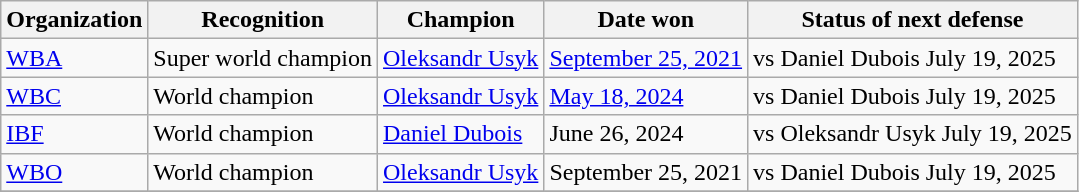<table class="wikitable">
<tr>
<th>Organization</th>
<th>Recognition</th>
<th>Champion</th>
<th>Date won</th>
<th>Status of next defense</th>
</tr>
<tr>
<td rowspan=1><a href='#'>WBA</a></td>
<td>Super world champion</td>
<td><a href='#'>Oleksandr Usyk</a> </td>
<td><a href='#'>September 25, 2021</a></td>
<td>vs Daniel Dubois July 19, 2025</td>
</tr>
<tr>
<td><a href='#'>WBC</a></td>
<td>World champion</td>
<td><a href='#'>Oleksandr Usyk</a> </td>
<td><a href='#'>May 18, 2024</a></td>
<td>vs Daniel Dubois July 19, 2025</td>
</tr>
<tr>
<td><a href='#'>IBF</a></td>
<td>World champion</td>
<td><a href='#'>Daniel Dubois</a> </td>
<td>June 26, 2024</td>
<td>vs Oleksandr Usyk July 19, 2025</td>
</tr>
<tr>
<td><a href='#'>WBO</a></td>
<td>World champion</td>
<td><a href='#'>Oleksandr Usyk</a> </td>
<td>September 25, 2021</td>
<td>vs Daniel Dubois July 19, 2025</td>
</tr>
<tr>
</tr>
</table>
